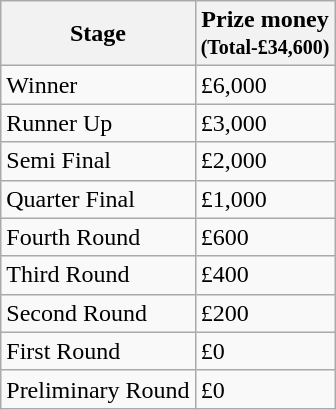<table class="wikitable">
<tr>
<th>Stage</th>
<th>Prize money<br><small>(Total-£34,600)</small></th>
</tr>
<tr>
<td>Winner</td>
<td>£6,000</td>
</tr>
<tr>
<td>Runner Up</td>
<td>£3,000</td>
</tr>
<tr>
<td>Semi Final</td>
<td>£2,000</td>
</tr>
<tr>
<td>Quarter Final</td>
<td>£1,000</td>
</tr>
<tr>
<td>Fourth Round</td>
<td>£600</td>
</tr>
<tr>
<td>Third Round</td>
<td>£400</td>
</tr>
<tr>
<td>Second Round</td>
<td>£200</td>
</tr>
<tr>
<td>First Round</td>
<td>£0</td>
</tr>
<tr>
<td>Preliminary Round</td>
<td>£0</td>
</tr>
</table>
